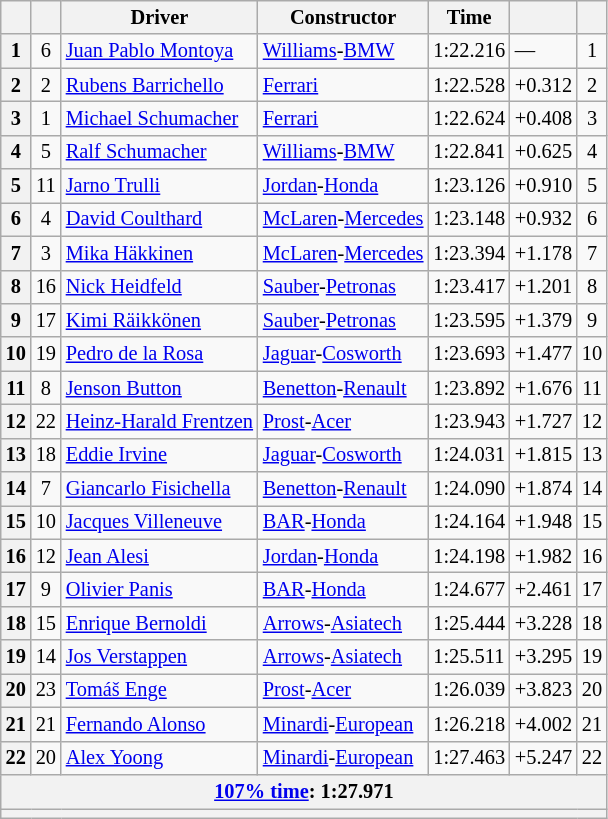<table class="wikitable sortable" style="font-size: 85%;">
<tr>
<th scope="col"></th>
<th scope="col"></th>
<th scope="col">Driver</th>
<th scope="col">Constructor</th>
<th scope="col">Time</th>
<th scope="col"></th>
<th scope="col"></th>
</tr>
<tr>
<th scope="row">1</th>
<td align="center">6</td>
<td data-sort-value="MON"> <a href='#'>Juan Pablo Montoya</a></td>
<td><a href='#'>Williams</a>-<a href='#'>BMW</a></td>
<td>1:22.216</td>
<td>—</td>
<td align="center">1</td>
</tr>
<tr>
<th scope="row">2</th>
<td align="center">2</td>
<td data-sort-value="BAR"> <a href='#'>Rubens Barrichello</a></td>
<td><a href='#'>Ferrari</a></td>
<td>1:22.528</td>
<td>+0.312</td>
<td align="center">2</td>
</tr>
<tr>
<th scope="row">3</th>
<td align="center">1</td>
<td data-sort-value="SCH1"> <a href='#'>Michael Schumacher</a></td>
<td><a href='#'>Ferrari</a></td>
<td>1:22.624</td>
<td>+0.408</td>
<td align="center">3</td>
</tr>
<tr>
<th scope="row">4</th>
<td align="center">5</td>
<td data-sort-value="SCH2"> <a href='#'>Ralf Schumacher</a></td>
<td><a href='#'>Williams</a>-<a href='#'>BMW</a></td>
<td>1:22.841</td>
<td>+0.625</td>
<td align="center">4</td>
</tr>
<tr>
<th scope="row">5</th>
<td align="center">11</td>
<td data-sort-value="TRU"> <a href='#'>Jarno Trulli</a></td>
<td><a href='#'>Jordan</a>-<a href='#'>Honda</a></td>
<td>1:23.126</td>
<td>+0.910</td>
<td align="center">5</td>
</tr>
<tr>
<th scope="row">6</th>
<td align="center">4</td>
<td data-sort-value="COU"> <a href='#'>David Coulthard</a></td>
<td><a href='#'>McLaren</a>-<a href='#'>Mercedes</a></td>
<td>1:23.148</td>
<td>+0.932</td>
<td align="center">6</td>
</tr>
<tr>
<th scope="row">7</th>
<td align="center">3</td>
<td data-sort-value="HAK"> <a href='#'>Mika Häkkinen</a></td>
<td><a href='#'>McLaren</a>-<a href='#'>Mercedes</a></td>
<td>1:23.394</td>
<td>+1.178</td>
<td align="center">7</td>
</tr>
<tr>
<th scope="row">8</th>
<td align="center">16</td>
<td data-sort-value="HEI"> <a href='#'>Nick Heidfeld</a></td>
<td><a href='#'>Sauber</a>-<a href='#'>Petronas</a></td>
<td>1:23.417</td>
<td>+1.201</td>
<td align="center">8</td>
</tr>
<tr>
<th scope="row">9</th>
<td align="center">17</td>
<td data-sort-value="RAI"> <a href='#'>Kimi Räikkönen</a></td>
<td><a href='#'>Sauber</a>-<a href='#'>Petronas</a></td>
<td>1:23.595</td>
<td>+1.379</td>
<td align="center">9</td>
</tr>
<tr>
<th scope="row">10</th>
<td align="center">19</td>
<td data-sort-value="DEL"> <a href='#'>Pedro de la Rosa</a></td>
<td><a href='#'>Jaguar</a>-<a href='#'>Cosworth</a></td>
<td>1:23.693</td>
<td>+1.477</td>
<td align="center">10</td>
</tr>
<tr>
<th scope="row">11</th>
<td align="center">8</td>
<td data-sort-value="BUT"> <a href='#'>Jenson Button</a></td>
<td><a href='#'>Benetton</a>-<a href='#'>Renault</a></td>
<td>1:23.892</td>
<td>+1.676</td>
<td align="center">11</td>
</tr>
<tr>
<th scope="row">12</th>
<td align="center">22</td>
<td data-sort-value="FRE"> <a href='#'>Heinz-Harald Frentzen</a></td>
<td><a href='#'>Prost</a>-<a href='#'>Acer</a></td>
<td>1:23.943</td>
<td>+1.727</td>
<td align="center">12</td>
</tr>
<tr>
<th scope="row">13</th>
<td align="center">18</td>
<td data-sort-value="iRV"> <a href='#'>Eddie Irvine</a></td>
<td><a href='#'>Jaguar</a>-<a href='#'>Cosworth</a></td>
<td>1:24.031</td>
<td>+1.815</td>
<td align="center">13</td>
</tr>
<tr>
<th scope="row">14</th>
<td align="center">7</td>
<td data-sort-value="FIS"> <a href='#'>Giancarlo Fisichella</a></td>
<td><a href='#'>Benetton</a>-<a href='#'>Renault</a></td>
<td>1:24.090</td>
<td>+1.874</td>
<td align="center">14</td>
</tr>
<tr>
<th scope="row">15</th>
<td align="center">10</td>
<td data-sort-value="VIL"> <a href='#'>Jacques Villeneuve</a></td>
<td><a href='#'>BAR</a>-<a href='#'>Honda</a></td>
<td>1:24.164</td>
<td>+1.948</td>
<td align="center">15</td>
</tr>
<tr>
<th scope="row">16</th>
<td align="center">12</td>
<td data-sort-value="ALE"> <a href='#'>Jean Alesi</a></td>
<td><a href='#'>Jordan</a>-<a href='#'>Honda</a></td>
<td>1:24.198</td>
<td>+1.982</td>
<td align="center">16</td>
</tr>
<tr>
<th scope="row">17</th>
<td align="center">9</td>
<td data-sort-value="PAN"> <a href='#'>Olivier Panis</a></td>
<td><a href='#'>BAR</a>-<a href='#'>Honda</a></td>
<td>1:24.677</td>
<td>+2.461</td>
<td align="center">17</td>
</tr>
<tr>
<th scope="row">18</th>
<td align="center">15</td>
<td data-sort-value="BER"> <a href='#'>Enrique Bernoldi</a></td>
<td><a href='#'>Arrows</a>-<a href='#'>Asiatech</a></td>
<td>1:25.444</td>
<td>+3.228</td>
<td align="center">18</td>
</tr>
<tr>
<th scope="row">19</th>
<td align="center">14</td>
<td data-sort-value="VER"> <a href='#'>Jos Verstappen</a></td>
<td><a href='#'>Arrows</a>-<a href='#'>Asiatech</a></td>
<td>1:25.511</td>
<td>+3.295</td>
<td align="center">19</td>
</tr>
<tr>
<th scope="row">20</th>
<td align="center">23</td>
<td data-sort-value="ENG"> <a href='#'>Tomáš Enge</a></td>
<td><a href='#'>Prost</a>-<a href='#'>Acer</a></td>
<td>1:26.039</td>
<td>+3.823</td>
<td align="center">20</td>
</tr>
<tr>
<th scope="row">21</th>
<td align="center">21</td>
<td data-sort-value="ALO"> <a href='#'>Fernando Alonso</a></td>
<td><a href='#'>Minardi</a>-<a href='#'>European</a></td>
<td>1:26.218</td>
<td>+4.002</td>
<td align="center">21</td>
</tr>
<tr>
<th scope="row">22</th>
<td align="center">20</td>
<td data-sort-value="YOO"> <a href='#'>Alex Yoong</a></td>
<td><a href='#'>Minardi</a>-<a href='#'>European</a></td>
<td>1:27.463</td>
<td>+5.247</td>
<td align="center">22</td>
</tr>
<tr class="sortbottom">
<th colspan=8><a href='#'>107% time</a>: 1:27.971</th>
</tr>
<tr class="sortbottom">
<th colspan="8"></th>
</tr>
</table>
